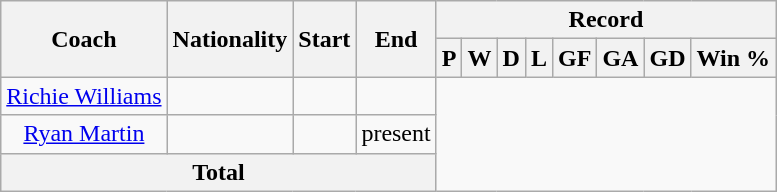<table class="wikitable" style="text-align: center; margin-left: lem;">
<tr>
<th rowspan="2">Coach</th>
<th rowspan="2">Nationality</th>
<th rowspan="2">Start</th>
<th rowspan="2">End</th>
<th colspan="8">Record</th>
</tr>
<tr>
<th>P</th>
<th>W</th>
<th>D</th>
<th>L</th>
<th>GF</th>
<th>GA</th>
<th>GD</th>
<th>Win %</th>
</tr>
<tr>
<td><a href='#'>Richie Williams</a></td>
<td></td>
<td></td>
<td><br></td>
</tr>
<tr>
<td><a href='#'>Ryan Martin</a></td>
<td></td>
<td></td>
<td>present<br></td>
</tr>
<tr>
<th colspan="4">Total<br></th>
</tr>
</table>
